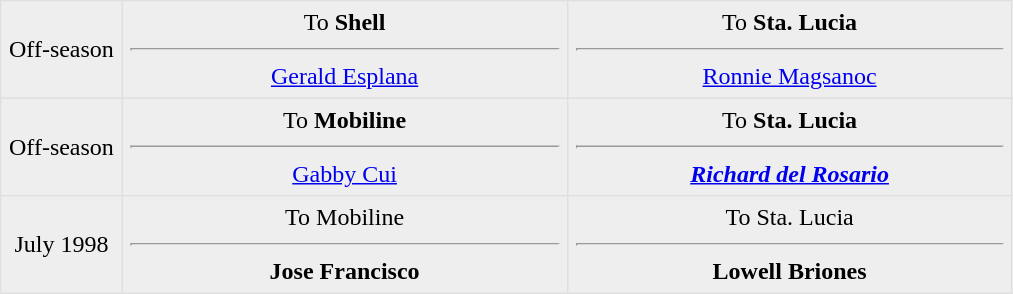<table border=1 style="border-collapse:collapse; text-align: center" bordercolor="#DFDFDF"  cellpadding="5">
<tr bgcolor="eeeeee">
<td style="width:12%">Off-season <br></td>
<td style="width:44%" valign="top">To <strong>Shell</strong><hr><a href='#'>Gerald Esplana</a></td>
<td style="width:44%" valign="top">To <strong>Sta. Lucia</strong><hr><a href='#'>Ronnie Magsanoc</a></td>
</tr>
<tr bgcolor="eeeeee">
<td style="width:12%">Off-season <br></td>
<td style="width:44%" valign="top">To <strong>Mobiline</strong><hr><a href='#'>Gabby Cui</a></td>
<td style="width:44%" valign="top">To <strong>Sta. Lucia<em><hr><a href='#'>Richard del Rosario</a></td>
</tr>
<tr bgcolor="eeeeee">
<td style="width:12%">July 1998 <br></td>
<td style="width:44%" valign="top">To </strong>Mobiline<strong><hr>Jose Francisco</td>
<td style="width:44%" valign="top">To </strong>Sta. Lucia<strong><hr>Lowell Briones</td>
</tr>
</table>
